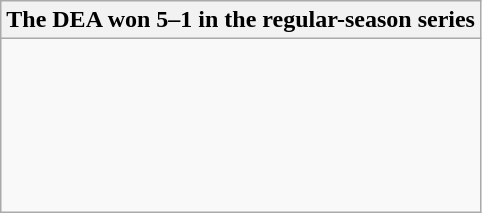<table class="wikitable collapsible collapsed">
<tr>
<th>The DEA won 5–1 in the regular-season series</th>
</tr>
<tr>
<td><br><br><br><br><br><br></td>
</tr>
</table>
